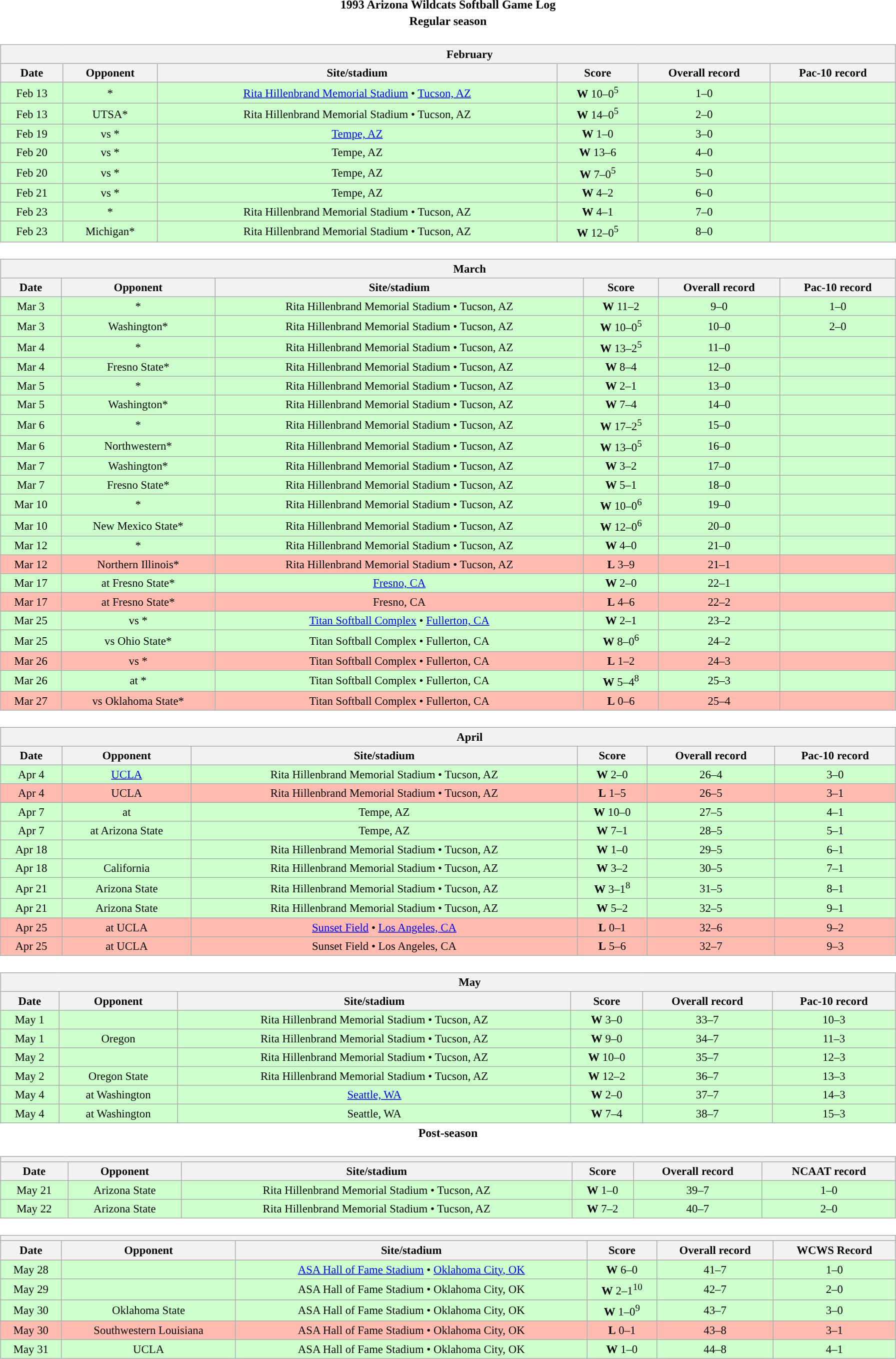<table class="toccolours" width=95% style="margin:1.5em auto; text-align:center;">
<tr>
<th colspan=2>1993 Arizona Wildcats Softball Game Log</th>
</tr>
<tr>
<th colspan=2>Regular season</th>
</tr>
<tr valign="top">
<td><br><table class="wikitable collapsible collapsed" style="margin:auto; font-size:95%; width:100%">
<tr>
<th colspan=10 style="padding-left:4em;">February</th>
</tr>
<tr>
<th>Date</th>
<th>Opponent</th>
<th>Site/stadium</th>
<th>Score</th>
<th>Overall record</th>
<th>Pac-10 record</th>
</tr>
<tr bgcolor=ccffcc>
<td>Feb 13</td>
<td>*</td>
<td><a href='#'>Rita Hillenbrand Memorial Stadium</a> • <a href='#'>Tucson, AZ</a></td>
<td><strong>W</strong> 10–0<sup>5</sup></td>
<td>1–0</td>
<td></td>
</tr>
<tr bgcolor=ccffcc>
<td>Feb 13</td>
<td>UTSA*</td>
<td>Rita Hillenbrand Memorial Stadium • Tucson, AZ</td>
<td><strong>W</strong> 14–0<sup>5</sup></td>
<td>2–0</td>
<td></td>
</tr>
<tr bgcolor=ccffcc>
<td>Feb 19</td>
<td>vs *</td>
<td><a href='#'>Tempe, AZ</a></td>
<td><strong>W</strong> 1–0</td>
<td>3–0</td>
<td></td>
</tr>
<tr bgcolor=ccffcc>
<td>Feb 20</td>
<td>vs *</td>
<td>Tempe, AZ</td>
<td><strong>W</strong> 13–6</td>
<td>4–0</td>
<td></td>
</tr>
<tr bgcolor=ccffcc>
<td>Feb 20</td>
<td>vs *</td>
<td>Tempe, AZ</td>
<td><strong>W</strong> 7–0<sup>5</sup></td>
<td>5–0</td>
<td></td>
</tr>
<tr bgcolor=ccffcc>
<td>Feb 21</td>
<td>vs *</td>
<td>Tempe, AZ</td>
<td><strong>W</strong> 4–2</td>
<td>6–0</td>
<td></td>
</tr>
<tr bgcolor=ccffcc>
<td>Feb 23</td>
<td>*</td>
<td>Rita Hillenbrand Memorial Stadium • Tucson, AZ</td>
<td><strong>W</strong> 4–1</td>
<td>7–0</td>
<td></td>
</tr>
<tr bgcolor=ccffcc>
<td>Feb 23</td>
<td>Michigan*</td>
<td>Rita Hillenbrand Memorial Stadium • Tucson, AZ</td>
<td><strong>W</strong> 12–0<sup>5</sup></td>
<td>8–0</td>
<td></td>
</tr>
</table>
</td>
</tr>
<tr>
<td><br><table class="wikitable collapsible collapsed" style="margin:auto; font-size:95%; width:100%">
<tr>
<th colspan=10 style="padding-left:4em;">March</th>
</tr>
<tr>
<th>Date</th>
<th>Opponent</th>
<th>Site/stadium</th>
<th>Score</th>
<th>Overall record</th>
<th>Pac-10 record</th>
</tr>
<tr bgcolor=ccffcc>
<td>Mar 3</td>
<td>*</td>
<td>Rita Hillenbrand Memorial Stadium • Tucson, AZ</td>
<td><strong>W</strong> 11–2</td>
<td>9–0</td>
<td>1–0</td>
</tr>
<tr bgcolor=ccffcc>
<td>Mar 3</td>
<td>Washington*</td>
<td>Rita Hillenbrand Memorial Stadium • Tucson, AZ</td>
<td><strong>W</strong> 10–0<sup>5</sup></td>
<td>10–0</td>
<td>2–0</td>
</tr>
<tr bgcolor=ccffcc>
<td>Mar 4</td>
<td>*</td>
<td>Rita Hillenbrand Memorial Stadium • Tucson, AZ</td>
<td><strong>W</strong> 13–2<sup>5</sup></td>
<td>11–0</td>
<td></td>
</tr>
<tr bgcolor=ccffcc>
<td>Mar 4</td>
<td>Fresno State*</td>
<td>Rita Hillenbrand Memorial Stadium • Tucson, AZ</td>
<td><strong>W</strong> 8–4</td>
<td>12–0</td>
<td></td>
</tr>
<tr bgcolor=ccffcc>
<td>Mar 5</td>
<td>*</td>
<td>Rita Hillenbrand Memorial Stadium • Tucson, AZ</td>
<td><strong>W</strong> 2–1</td>
<td>13–0</td>
<td></td>
</tr>
<tr bgcolor=ccffcc>
<td>Mar 5</td>
<td>Washington*</td>
<td>Rita Hillenbrand Memorial Stadium • Tucson, AZ</td>
<td><strong>W</strong> 7–4</td>
<td>14–0</td>
<td></td>
</tr>
<tr bgcolor=ccffcc>
<td>Mar 6</td>
<td>*</td>
<td>Rita Hillenbrand Memorial Stadium • Tucson, AZ</td>
<td><strong>W</strong> 17–2<sup>5</sup></td>
<td>15–0</td>
<td></td>
</tr>
<tr bgcolor=ccffcc>
<td>Mar 6</td>
<td>Northwestern*</td>
<td>Rita Hillenbrand Memorial Stadium • Tucson, AZ</td>
<td><strong>W</strong> 13–0<sup>5</sup></td>
<td>16–0</td>
<td></td>
</tr>
<tr bgcolor=ccffcc>
<td>Mar 7</td>
<td>Washington*</td>
<td>Rita Hillenbrand Memorial Stadium • Tucson, AZ</td>
<td><strong>W</strong> 3–2</td>
<td>17–0</td>
<td></td>
</tr>
<tr bgcolor=ccffcc>
<td>Mar 7</td>
<td>Fresno State*</td>
<td>Rita Hillenbrand Memorial Stadium • Tucson, AZ</td>
<td><strong>W</strong> 5–1</td>
<td>18–0</td>
<td></td>
</tr>
<tr bgcolor=ccffcc>
<td>Mar 10</td>
<td>*</td>
<td>Rita Hillenbrand Memorial Stadium • Tucson, AZ</td>
<td><strong>W</strong> 10–0<sup>6</sup></td>
<td>19–0</td>
<td></td>
</tr>
<tr bgcolor=ccffcc>
<td>Mar 10</td>
<td>New Mexico State*</td>
<td>Rita Hillenbrand Memorial Stadium • Tucson, AZ</td>
<td><strong>W</strong> 12–0<sup>6</sup></td>
<td>20–0</td>
<td></td>
</tr>
<tr bgcolor=ccffcc>
<td>Mar 12</td>
<td>*</td>
<td>Rita Hillenbrand Memorial Stadium • Tucson, AZ</td>
<td><strong>W</strong> 4–0</td>
<td>21–0</td>
<td></td>
</tr>
<tr bgcolor=ffbbb>
<td>Mar 12</td>
<td>Northern Illinois*</td>
<td>Rita Hillenbrand Memorial Stadium • Tucson, AZ</td>
<td><strong>L</strong> 3–9</td>
<td>21–1</td>
<td></td>
</tr>
<tr bgcolor=ccffcc>
<td>Mar 17</td>
<td>at Fresno State*</td>
<td><a href='#'>Fresno, CA</a></td>
<td><strong>W</strong> 2–0</td>
<td>22–1</td>
<td></td>
</tr>
<tr bgcolor=ffbbb>
<td>Mar 17</td>
<td>at Fresno State*</td>
<td>Fresno, CA</td>
<td><strong>L</strong> 4–6</td>
<td>22–2</td>
<td></td>
</tr>
<tr bgcolor=ccffcc>
<td>Mar 25</td>
<td>vs *</td>
<td><a href='#'>Titan Softball Complex</a> • <a href='#'>Fullerton, CA</a></td>
<td><strong>W</strong> 2–1</td>
<td>23–2</td>
<td></td>
</tr>
<tr bgcolor=ccffcc>
<td>Mar 25</td>
<td>vs Ohio State*</td>
<td>Titan Softball Complex • Fullerton, CA</td>
<td><strong>W</strong> 8–0<sup>6</sup></td>
<td>24–2</td>
<td></td>
</tr>
<tr bgcolor=ffbbb>
<td>Mar 26</td>
<td>vs *</td>
<td>Titan Softball Complex • Fullerton, CA</td>
<td><strong>L</strong> 1–2</td>
<td>24–3</td>
<td></td>
</tr>
<tr bgcolor=ccffcc>
<td>Mar 26</td>
<td>at *</td>
<td>Titan Softball Complex • Fullerton, CA</td>
<td><strong>W</strong> 5–4<sup>8</sup></td>
<td>25–3</td>
<td></td>
</tr>
<tr bgcolor=ffbbb>
<td>Mar 27</td>
<td>vs Oklahoma State*</td>
<td>Titan Softball Complex • Fullerton, CA</td>
<td><strong>L</strong> 0–6</td>
<td>25–4</td>
<td></td>
</tr>
</table>
</td>
</tr>
<tr>
<td><br><table class="wikitable collapsible collapsed" style="margin:auto; font-size:95%; width:100%">
<tr>
<th colspan=10 style="padding-left:4em;">April</th>
</tr>
<tr>
<th>Date</th>
<th>Opponent</th>
<th>Site/stadium</th>
<th>Score</th>
<th>Overall record</th>
<th>Pac-10 record</th>
</tr>
<tr bgcolor=ccffcc>
<td>Apr 4</td>
<td><a href='#'>UCLA</a></td>
<td>Rita Hillenbrand Memorial Stadium • Tucson, AZ</td>
<td><strong>W</strong> 2–0</td>
<td>26–4</td>
<td>3–0</td>
</tr>
<tr bgcolor=ffbbb>
<td>Apr 4</td>
<td>UCLA</td>
<td>Rita Hillenbrand Memorial Stadium • Tucson, AZ</td>
<td><strong>L</strong> 1–5</td>
<td>26–5</td>
<td>3–1</td>
</tr>
<tr bgcolor=ccffcc>
<td>Apr 7</td>
<td>at </td>
<td>Tempe, AZ</td>
<td><strong>W</strong> 10–0</td>
<td>27–5</td>
<td>4–1</td>
</tr>
<tr bgcolor=ccffcc>
<td>Apr 7</td>
<td>at Arizona State</td>
<td>Tempe, AZ</td>
<td><strong>W</strong> 7–1</td>
<td>28–5</td>
<td>5–1</td>
</tr>
<tr bgcolor=ccffcc>
<td>Apr 18</td>
<td></td>
<td>Rita Hillenbrand Memorial Stadium • Tucson, AZ</td>
<td><strong>W</strong> 1–0</td>
<td>29–5</td>
<td>6–1</td>
</tr>
<tr bgcolor=ccffcc>
<td>Apr 18</td>
<td>California</td>
<td>Rita Hillenbrand Memorial Stadium • Tucson, AZ</td>
<td><strong>W</strong> 3–2</td>
<td>30–5</td>
<td>7–1</td>
</tr>
<tr bgcolor=ccffcc>
<td>Apr 21</td>
<td>Arizona State</td>
<td>Rita Hillenbrand Memorial Stadium • Tucson, AZ</td>
<td><strong>W</strong> 3–1<sup>8</sup></td>
<td>31–5</td>
<td>8–1</td>
</tr>
<tr bgcolor=ccffcc>
<td>Apr 21</td>
<td>Arizona State</td>
<td>Rita Hillenbrand Memorial Stadium • Tucson, AZ</td>
<td><strong>W</strong> 5–2</td>
<td>32–5</td>
<td>9–1</td>
</tr>
<tr bgcolor=ffbbb>
<td>Apr 25</td>
<td>at UCLA</td>
<td><a href='#'>Sunset Field</a> • <a href='#'>Los Angeles, CA</a></td>
<td><strong>L</strong> 0–1</td>
<td>32–6</td>
<td>9–2</td>
</tr>
<tr bgcolor=ffbbb>
<td>Apr 25</td>
<td>at UCLA</td>
<td>Sunset Field • Los Angeles, CA</td>
<td><strong>L</strong> 5–6</td>
<td>32–7</td>
<td>9–3</td>
</tr>
</table>
</td>
</tr>
<tr>
<td><br><table class="wikitable collapsible collapsed" style="margin:auto; font-size:95%; width:100%">
<tr>
<th colspan=10 style="padding-left:4em;">May</th>
</tr>
<tr>
<th>Date</th>
<th>Opponent</th>
<th>Site/stadium</th>
<th>Score</th>
<th>Overall record</th>
<th>Pac-10 record</th>
</tr>
<tr bgcolor=ccffcc>
<td>May 1</td>
<td></td>
<td>Rita Hillenbrand Memorial Stadium • Tucson, AZ</td>
<td><strong>W</strong> 3–0</td>
<td>33–7</td>
<td>10–3</td>
</tr>
<tr bgcolor=ccffcc>
<td>May 1</td>
<td>Oregon</td>
<td>Rita Hillenbrand Memorial Stadium • Tucson, AZ</td>
<td><strong>W</strong> 9–0</td>
<td>34–7</td>
<td>11–3</td>
</tr>
<tr bgcolor=ccffcc>
<td>May 2</td>
<td></td>
<td>Rita Hillenbrand Memorial Stadium • Tucson, AZ</td>
<td><strong>W</strong> 10–0</td>
<td>35–7</td>
<td>12–3</td>
</tr>
<tr bgcolor=ccffcc>
<td>May 2</td>
<td>Oregon State</td>
<td>Rita Hillenbrand Memorial Stadium • Tucson, AZ</td>
<td><strong>W</strong> 12–2</td>
<td>36–7</td>
<td>13–3</td>
</tr>
<tr bgcolor=ccffcc>
<td>May 4</td>
<td>at Washington</td>
<td><a href='#'>Seattle, WA</a></td>
<td><strong>W</strong> 2–0</td>
<td>37–7</td>
<td>14–3</td>
</tr>
<tr bgcolor=ccffcc>
<td>May 4</td>
<td>at Washington</td>
<td>Seattle, WA</td>
<td><strong>W</strong> 7–4</td>
<td>38–7</td>
<td>15–3</td>
</tr>
</table>
</td>
</tr>
<tr>
<th colspan=2>Post-season</th>
</tr>
<tr>
<td><br><table class="wikitable collapsible collapsed" style="margin:auto; font-size:95%; width:100%">
<tr>
<th colspan=10 style="padding-left:4em;"><a href='#'></a></th>
</tr>
<tr>
<th>Date</th>
<th>Opponent</th>
<th>Site/stadium</th>
<th>Score</th>
<th>Overall record</th>
<th>NCAAT record</th>
</tr>
<tr bgcolor=ccffcc>
<td>May 21</td>
<td>Arizona State</td>
<td>Rita Hillenbrand Memorial Stadium • Tucson, AZ</td>
<td><strong>W</strong> 1–0</td>
<td>39–7</td>
<td>1–0</td>
</tr>
<tr bgcolor=ccffcc>
<td>May 22</td>
<td>Arizona State</td>
<td>Rita Hillenbrand Memorial Stadium • Tucson, AZ</td>
<td><strong>W</strong> 7–2</td>
<td>40–7</td>
<td>2–0</td>
</tr>
</table>
</td>
</tr>
<tr>
<td><br><table class="wikitable collapsible collapsed" style="margin:auto; font-size:95%; width:100%">
<tr>
<th colspan=10 style="padding-left:4em;"><a href='#'></a></th>
</tr>
<tr>
<th>Date</th>
<th>Opponent</th>
<th>Site/stadium</th>
<th>Score</th>
<th>Overall record</th>
<th>WCWS Record</th>
</tr>
<tr bgcolor=ccffcc>
<td>May 28</td>
<td></td>
<td><a href='#'>ASA Hall of Fame Stadium</a> • <a href='#'>Oklahoma City, OK</a></td>
<td><strong>W</strong> 6–0</td>
<td>41–7</td>
<td>1–0</td>
</tr>
<tr bgcolor=ccffcc>
<td>May 29</td>
<td></td>
<td>ASA Hall of Fame Stadium • Oklahoma City, OK</td>
<td><strong>W</strong> 2–1<sup>10</sup></td>
<td>42–7</td>
<td>2–0</td>
</tr>
<tr bgcolor=ccffcc>
<td>May 30</td>
<td>Oklahoma State</td>
<td>ASA Hall of Fame Stadium • Oklahoma City, OK</td>
<td><strong>W</strong> 1–0<sup>9</sup></td>
<td>43–7</td>
<td>3–0</td>
</tr>
<tr bgcolor=ffbbb>
<td>May 30</td>
<td>Southwestern Louisiana</td>
<td>ASA Hall of Fame Stadium • Oklahoma City, OK</td>
<td><strong>L</strong> 0–1</td>
<td>43–8</td>
<td>3–1</td>
</tr>
<tr bgcolor=ccffcc>
<td>May 31</td>
<td>UCLA</td>
<td>ASA Hall of Fame Stadium • Oklahoma City, OK</td>
<td><strong>W</strong> 1–0</td>
<td>44–8</td>
<td>4–1</td>
</tr>
</table>
</td>
</tr>
</table>
